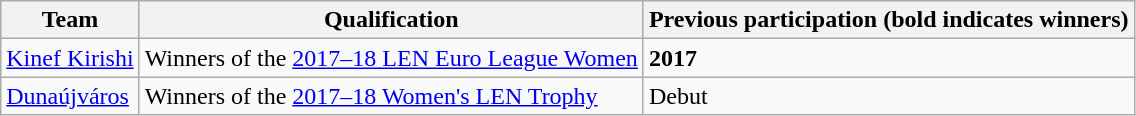<table class="wikitable">
<tr>
<th>Team</th>
<th>Qualification</th>
<th>Previous participation (bold indicates winners)</th>
</tr>
<tr>
<td> <a href='#'>Kinef Kirishi</a></td>
<td>Winners of the <a href='#'>2017–18 LEN Euro League Women</a></td>
<td><strong>2017</strong></td>
</tr>
<tr>
<td> <a href='#'>Dunaújváros</a></td>
<td>Winners of the <a href='#'>2017–18 Women's LEN Trophy</a></td>
<td>Debut</td>
</tr>
</table>
